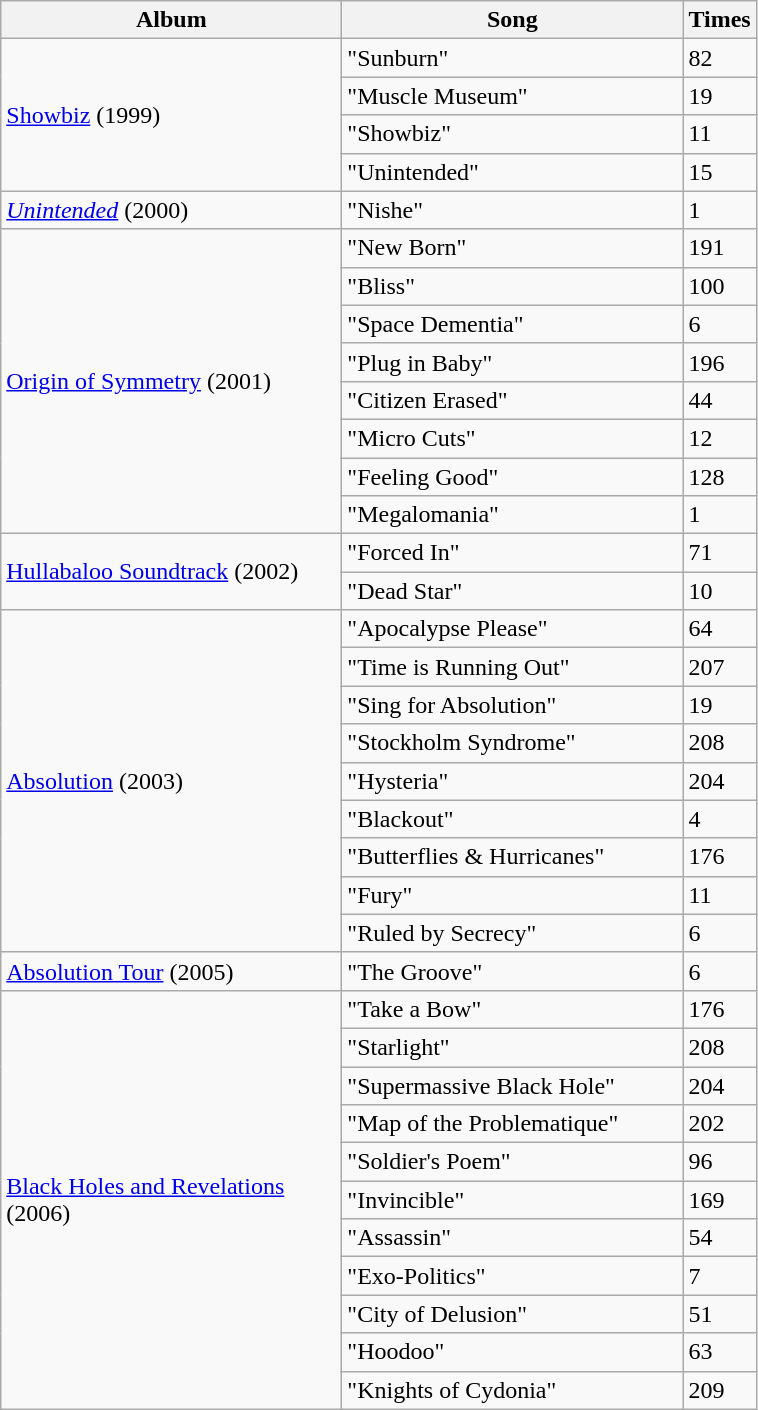<table class="wikitable sortable">
<tr>
<th style="width:220px;">Album</th>
<th style="width:220px;">Song</th>
<th style="width:20px;">Times</th>
</tr>
<tr>
<td rowspan="4"><a href='#'>Showbiz</a> (1999)</td>
<td>"Sunburn"</td>
<td>82</td>
</tr>
<tr>
<td>"Muscle Museum"</td>
<td>19</td>
</tr>
<tr>
<td>"Showbiz"</td>
<td>11</td>
</tr>
<tr>
<td>"Unintended"</td>
<td>15</td>
</tr>
<tr>
<td rowspan="1"><em><a href='#'>Unintended</a></em> (2000)</td>
<td>"Nishe"</td>
<td>1</td>
</tr>
<tr>
<td rowspan="8"><a href='#'>Origin of Symmetry</a> (2001)</td>
<td>"New Born"</td>
<td>191</td>
</tr>
<tr>
<td>"Bliss"</td>
<td>100</td>
</tr>
<tr>
<td>"Space Dementia"</td>
<td>6</td>
</tr>
<tr>
<td>"Plug in Baby"</td>
<td>196</td>
</tr>
<tr>
<td>"Citizen Erased"</td>
<td>44</td>
</tr>
<tr>
<td>"Micro Cuts"</td>
<td>12</td>
</tr>
<tr>
<td>"Feeling Good"</td>
<td>128</td>
</tr>
<tr>
<td>"Megalomania"</td>
<td>1</td>
</tr>
<tr>
<td rowspan="2"><a href='#'>Hullabaloo Soundtrack</a> (2002)</td>
<td>"Forced In"</td>
<td>71</td>
</tr>
<tr>
<td>"Dead Star"</td>
<td>10</td>
</tr>
<tr>
<td rowspan="9"><a href='#'>Absolution</a> (2003)</td>
<td>"Apocalypse Please"</td>
<td>64</td>
</tr>
<tr>
<td>"Time is Running Out"</td>
<td>207</td>
</tr>
<tr>
<td>"Sing for Absolution"</td>
<td>19</td>
</tr>
<tr>
<td>"Stockholm Syndrome"</td>
<td>208</td>
</tr>
<tr>
<td>"Hysteria"</td>
<td>204</td>
</tr>
<tr>
<td>"Blackout"</td>
<td>4</td>
</tr>
<tr>
<td>"Butterflies & Hurricanes"</td>
<td>176</td>
</tr>
<tr>
<td>"Fury"</td>
<td>11</td>
</tr>
<tr>
<td>"Ruled by Secrecy"</td>
<td>6</td>
</tr>
<tr>
<td rowspan="1"><a href='#'>Absolution Tour</a> (2005)</td>
<td>"The Groove"</td>
<td>6</td>
</tr>
<tr>
<td rowspan="11"><a href='#'>Black Holes and Revelations</a> (2006)</td>
<td>"Take a Bow"</td>
<td>176</td>
</tr>
<tr>
<td>"Starlight"</td>
<td>208</td>
</tr>
<tr>
<td>"Supermassive Black Hole"</td>
<td>204</td>
</tr>
<tr>
<td>"Map of the Problematique"</td>
<td>202</td>
</tr>
<tr>
<td>"Soldier's Poem"</td>
<td>96</td>
</tr>
<tr>
<td>"Invincible"</td>
<td>169</td>
</tr>
<tr>
<td>"Assassin"</td>
<td>54</td>
</tr>
<tr>
<td>"Exo-Politics"</td>
<td>7</td>
</tr>
<tr>
<td>"City of Delusion"</td>
<td>51</td>
</tr>
<tr>
<td>"Hoodoo"</td>
<td>63</td>
</tr>
<tr>
<td>"Knights of Cydonia"</td>
<td>209</td>
</tr>
</table>
